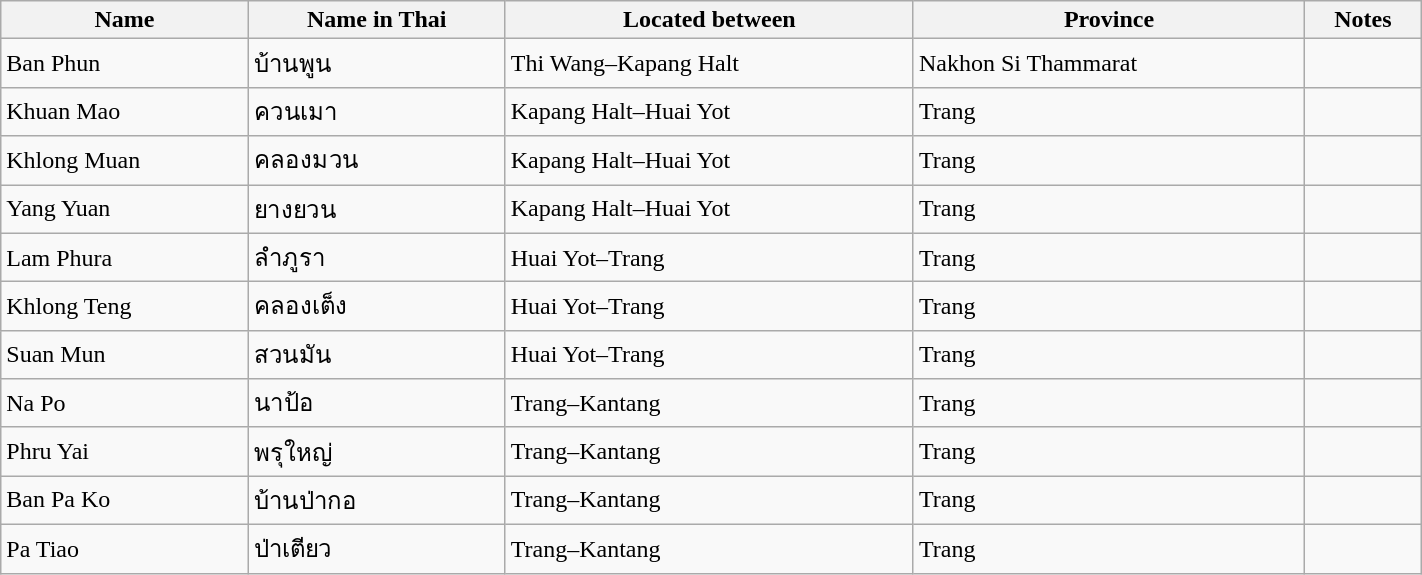<table class="wikitable" width="75%">
<tr>
<th>Name</th>
<th>Name in Thai</th>
<th>Located between</th>
<th>Province</th>
<th>Notes</th>
</tr>
<tr>
<td>Ban Phun</td>
<td>บ้านพูน</td>
<td>Thi Wang–Kapang Halt</td>
<td>Nakhon Si Thammarat</td>
<td></td>
</tr>
<tr>
<td>Khuan Mao</td>
<td>ควนเมา</td>
<td>Kapang Halt–Huai Yot</td>
<td>Trang</td>
<td></td>
</tr>
<tr>
<td>Khlong Muan</td>
<td>คลองมวน</td>
<td>Kapang Halt–Huai Yot</td>
<td>Trang</td>
<td></td>
</tr>
<tr>
<td>Yang Yuan</td>
<td>ยางยวน</td>
<td>Kapang Halt–Huai Yot</td>
<td>Trang</td>
<td></td>
</tr>
<tr>
<td>Lam Phura</td>
<td>ลำภูรา</td>
<td>Huai Yot–Trang</td>
<td>Trang</td>
<td></td>
</tr>
<tr>
<td>Khlong Teng</td>
<td>คลองเต็ง</td>
<td>Huai Yot–Trang</td>
<td>Trang</td>
<td></td>
</tr>
<tr>
<td>Suan Mun</td>
<td>สวนมัน</td>
<td>Huai Yot–Trang</td>
<td>Trang</td>
<td></td>
</tr>
<tr>
<td>Na Po</td>
<td>นาป้อ</td>
<td>Trang–Kantang</td>
<td>Trang</td>
<td></td>
</tr>
<tr>
<td>Phru Yai</td>
<td>พรุใหญ่</td>
<td>Trang–Kantang</td>
<td>Trang</td>
<td></td>
</tr>
<tr>
<td>Ban Pa Ko</td>
<td>บ้านป่ากอ</td>
<td>Trang–Kantang</td>
<td>Trang</td>
<td></td>
</tr>
<tr>
<td>Pa Tiao</td>
<td>ป่าเตียว</td>
<td>Trang–Kantang</td>
<td>Trang</td>
<td></td>
</tr>
</table>
